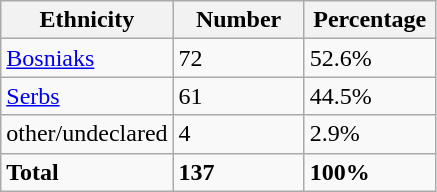<table class="wikitable">
<tr>
<th width="100px">Ethnicity</th>
<th width="80px">Number</th>
<th width="80px">Percentage</th>
</tr>
<tr>
<td><a href='#'>Bosniaks</a></td>
<td>72</td>
<td>52.6%</td>
</tr>
<tr>
<td><a href='#'>Serbs</a></td>
<td>61</td>
<td>44.5%</td>
</tr>
<tr>
<td>other/undeclared</td>
<td>4</td>
<td>2.9%</td>
</tr>
<tr>
<td><strong>Total</strong></td>
<td><strong>137</strong></td>
<td><strong>100%</strong></td>
</tr>
</table>
